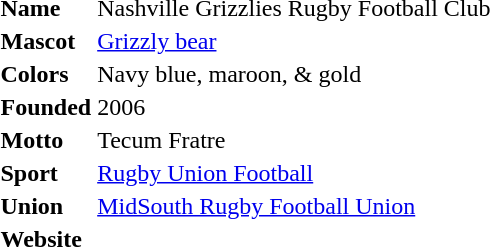<table class="toccolours" style="float: right; clear: right; margin: 0 0 0.5em 1em; ">
<tr style="vertical-align: top;">
<td colspan="2" align="center"></td>
</tr>
<tr style="vertical-align: top;">
<td colspan="2" align="center"></td>
</tr>
<tr style="vertical-align: top;">
<td><strong>Name</strong></td>
<td>Nashville Grizzlies Rugby Football Club</td>
</tr>
<tr style="vertical-align: top;">
<td><strong>Mascot</strong></td>
<td><a href='#'>Grizzly bear</a></td>
</tr>
<tr style="vertical-align: top;">
<td><strong>Colors</strong></td>
<td>Navy blue, maroon, & gold</td>
</tr>
<tr style="vertical-align: top;">
<td><strong>Founded</strong></td>
<td>2006</td>
</tr>
<tr style="vertical-align: top;">
<td><strong>Motto</strong></td>
<td>Tecum Fratre</td>
</tr>
<tr style="vertical-align: top;">
<td><strong>Sport</strong></td>
<td><a href='#'>Rugby Union Football</a></td>
</tr>
<tr style="vertical-align: top;">
<td><strong>Union</strong></td>
<td><a href='#'>MidSouth Rugby Football Union</a></td>
</tr>
<tr style="vertical-align: top;">
<td><strong>Website</strong></td>
<td></td>
</tr>
<tr style="vertical-align: top;">
</tr>
</table>
